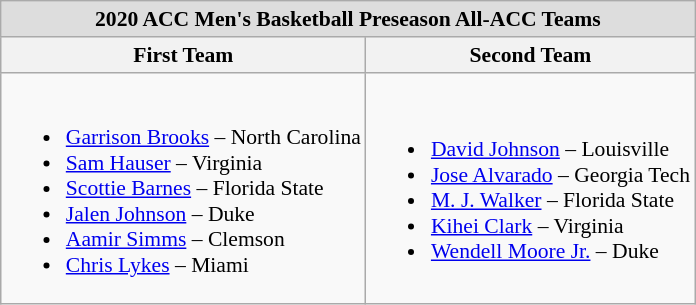<table class="wikitable" style="white-space:nowrap; font-size:90%;">
<tr>
<td colspan="2" style="text-align:center; background:#ddd;"><strong>2020 ACC Men's Basketball Preseason All-ACC Teams</strong></td>
</tr>
<tr>
<th>First Team</th>
<th>Second Team</th>
</tr>
<tr>
<td><br><ul><li><a href='#'>Garrison Brooks</a> – North Carolina</li><li><a href='#'>Sam Hauser</a> – Virginia</li><li><a href='#'>Scottie Barnes</a> – Florida State</li><li><a href='#'>Jalen Johnson</a> – Duke</li><li><a href='#'>Aamir Simms</a> – Clemson</li><li><a href='#'>Chris Lykes</a> – Miami</li></ul></td>
<td><br><ul><li><a href='#'>David Johnson</a> – Louisville</li><li><a href='#'>Jose Alvarado</a> – Georgia Tech</li><li><a href='#'>M. J. Walker</a> – Florida State</li><li><a href='#'>Kihei Clark</a> – Virginia</li><li><a href='#'>Wendell Moore Jr.</a> – Duke</li></ul></td>
</tr>
</table>
